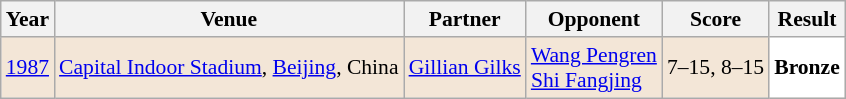<table class="sortable wikitable" style="font-size: 90%;">
<tr>
<th>Year</th>
<th>Venue</th>
<th>Partner</th>
<th>Opponent</th>
<th>Score</th>
<th>Result</th>
</tr>
<tr style="background:#F3E6D7">
<td align="center"><a href='#'>1987</a></td>
<td align="left"><a href='#'>Capital Indoor Stadium</a>, <a href='#'>Beijing</a>, China</td>
<td align="left"> <a href='#'>Gillian Gilks</a></td>
<td align="left"> <a href='#'>Wang Pengren</a><br> <a href='#'>Shi Fangjing</a></td>
<td align="left">7–15, 8–15</td>
<td style="text-align:left; background:white"> <strong>Bronze</strong></td>
</tr>
</table>
